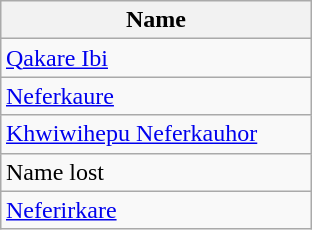<table class="wikitable"  style="margin:1em auto;">
<tr>
<th style="width:200px">Name</th>
</tr>
<tr>
<td><a href='#'>Qakare Ibi</a></td>
</tr>
<tr>
<td><a href='#'>Neferkaure</a></td>
</tr>
<tr>
<td><a href='#'>Khwiwihepu Neferkauhor</a></td>
</tr>
<tr>
<td>Name lost</td>
</tr>
<tr>
<td><a href='#'>Neferirkare</a></td>
</tr>
</table>
